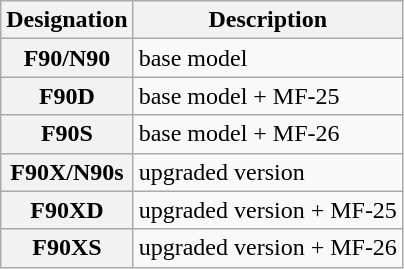<table class="wikitable">
<tr>
<th>Designation</th>
<th>Description</th>
</tr>
<tr>
<th>F90/N90</th>
<td>base model</td>
</tr>
<tr>
<th>F90D</th>
<td>base model + MF-25</td>
</tr>
<tr>
<th>F90S</th>
<td>base model + MF-26</td>
</tr>
<tr>
<th>F90X/N90s</th>
<td>upgraded version</td>
</tr>
<tr>
<th>F90XD</th>
<td>upgraded version + MF-25</td>
</tr>
<tr>
<th>F90XS</th>
<td>upgraded version + MF-26</td>
</tr>
</table>
